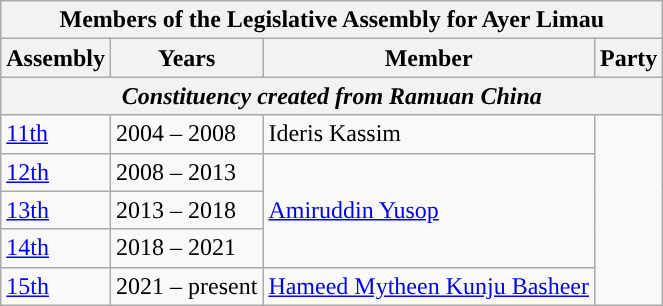<table class=wikitable>
<tr>
<th colspan=4>Members of the Legislative Assembly for Ayer Limau</th>
</tr>
<tr>
<th>Assembly</th>
<th>Years</th>
<th>Member</th>
<th>Party</th>
</tr>
<tr>
<th colspan=4 align=center><em>Constituency created from Ramuan China</em></th>
</tr>
<tr>
<td><a href='#'>11th</a></td>
<td>2004 – 2008</td>
<td>Ideris Kassim</td>
<td rowspan="5"></td>
</tr>
<tr>
<td><a href='#'>12th</a></td>
<td>2008 – 2013</td>
<td rowspan="3"><a href='#'>Amiruddin Yusop</a></td>
</tr>
<tr>
<td><a href='#'>13th</a></td>
<td>2013 – 2018</td>
</tr>
<tr>
<td><a href='#'>14th</a></td>
<td>2018 – 2021</td>
</tr>
<tr>
<td><a href='#'>15th</a></td>
<td>2021 – present</td>
<td><a href='#'>Hameed Mytheen Kunju Basheer</a></td>
</tr>
</table>
